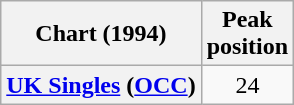<table class="wikitable sortable plainrowheaders" style="text-align:center">
<tr>
<th>Chart (1994)</th>
<th>Peak<br>position</th>
</tr>
<tr>
<th scope="row"><a href='#'>UK Singles</a> (<a href='#'>OCC</a>)</th>
<td>24</td>
</tr>
</table>
